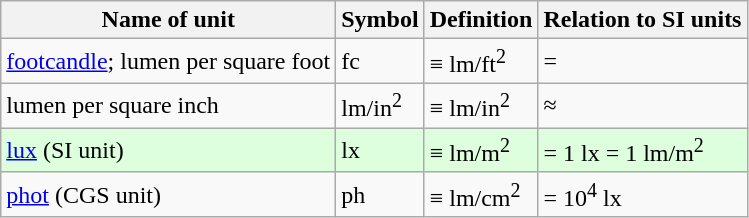<table class="wikitable">
<tr>
<th>Name of unit</th>
<th>Symbol</th>
<th>Definition</th>
<th>Relation to SI units</th>
</tr>
<tr>
<td><a href='#'>footcandle</a>; lumen per square foot</td>
<td>fc</td>
<td>≡ lm/ft<sup>2</sup></td>
<td>= </td>
</tr>
<tr>
<td>lumen per square inch</td>
<td>lm/in<sup>2</sup></td>
<td>≡ lm/in<sup>2</sup></td>
<td>≈ </td>
</tr>
<tr style="background:#dfd;">
<td><a href='#'>lux</a> (SI unit)</td>
<td>lx</td>
<td>≡ lm/m<sup>2</sup></td>
<td>= 1 lx = 1 lm/m<sup>2</sup></td>
</tr>
<tr>
<td><a href='#'>phot</a> (CGS unit)</td>
<td>ph</td>
<td>≡ lm/cm<sup>2</sup></td>
<td>= 10<sup>4</sup> lx</td>
</tr>
</table>
